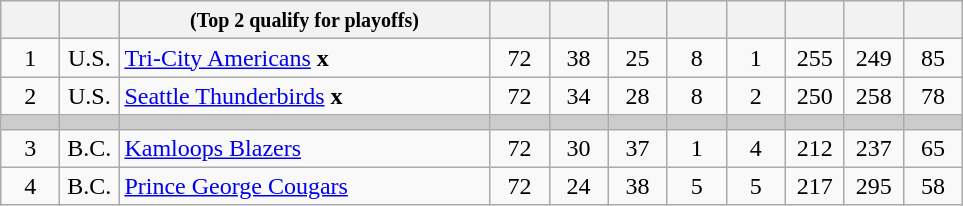<table class="wikitable sortable">
<tr>
<th style="width:2em"></th>
<th style="width:2em;"></th>
<th style="width:15em;" class="unsortable"><small>(Top 2 qualify for playoffs)</small></th>
<th style="width:2em;"></th>
<th style="width:2em;"></th>
<th style="width:2em;"></th>
<th style="width:2em;"></th>
<th style="width:2em;"></th>
<th style="width:2em;"></th>
<th style="width:2em;"></th>
<th style="width:2em;"></th>
</tr>
<tr style="text-align: center;">
<td>1</td>
<td>U.S.</td>
<td style="text-align:left;"><a href='#'>Tri-City Americans</a> <strong>x</strong></td>
<td>72</td>
<td>38</td>
<td>25</td>
<td>8</td>
<td>1</td>
<td>255</td>
<td>249</td>
<td>85</td>
</tr>
<tr style="text-align: center;">
<td>2</td>
<td>U.S.</td>
<td style="text-align:left;"><a href='#'>Seattle Thunderbirds</a> <strong>x</strong></td>
<td>72</td>
<td>34</td>
<td>28</td>
<td>8</td>
<td>2</td>
<td>250</td>
<td>258</td>
<td>78</td>
</tr>
<tr style="color:#cccccc;background-color:#cccccc">
<td style="height:2px"></td>
<td></td>
<td></td>
<td></td>
<td></td>
<td></td>
<td></td>
<td></td>
<td></td>
<td></td>
<td></td>
</tr>
<tr style="text-align: center;">
<td>3</td>
<td>B.C.</td>
<td style="text-align:left;"><a href='#'>Kamloops Blazers</a></td>
<td>72</td>
<td>30</td>
<td>37</td>
<td>1</td>
<td>4</td>
<td>212</td>
<td>237</td>
<td>65</td>
</tr>
<tr style="font-weight: ; text-align: center;">
<td>4</td>
<td>B.C.</td>
<td style="text-align:left;"><a href='#'>Prince George Cougars</a></td>
<td>72</td>
<td>24</td>
<td>38</td>
<td>5</td>
<td>5</td>
<td>217</td>
<td>295</td>
<td>58</td>
</tr>
</table>
